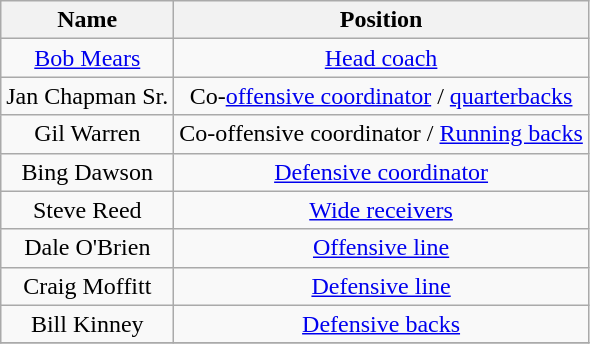<table class="wikitable">
<tr>
<th>Name</th>
<th>Position</th>
</tr>
<tr align="center">
<td><a href='#'>Bob Mears</a></td>
<td><a href='#'>Head coach</a></td>
</tr>
<tr align="center">
<td>Jan Chapman Sr.</td>
<td>Co-<a href='#'>offensive coordinator</a> / <a href='#'>quarterbacks</a></td>
</tr>
<tr align="center">
<td>Gil Warren</td>
<td>Co-offensive coordinator / <a href='#'>Running backs</a></td>
</tr>
<tr align="center">
<td>Bing Dawson</td>
<td><a href='#'>Defensive coordinator</a></td>
</tr>
<tr align="center">
<td>Steve Reed</td>
<td><a href='#'>Wide receivers</a></td>
</tr>
<tr align="center">
<td>Dale O'Brien</td>
<td><a href='#'>Offensive line</a></td>
</tr>
<tr align="center">
<td>Craig Moffitt</td>
<td><a href='#'>Defensive line</a></td>
</tr>
<tr align="center">
<td>Bill Kinney</td>
<td><a href='#'>Defensive backs</a></td>
</tr>
<tr align="center">
</tr>
</table>
